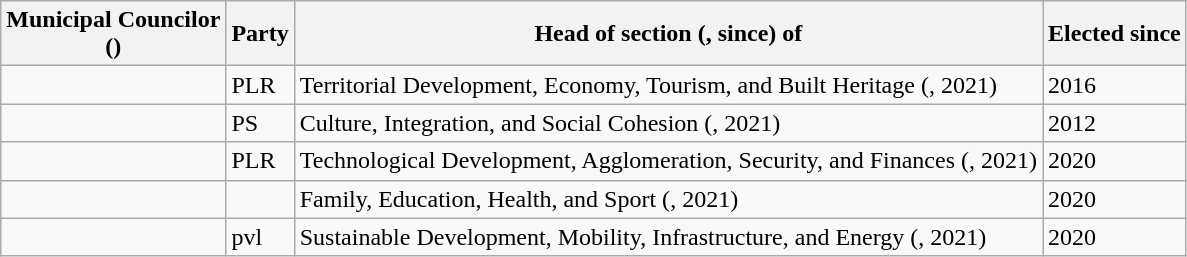<table class="wikitable">
<tr>
<th>Municipal Councilor<br>(<em></em>)</th>
<th>Party</th>
<th>Head of section (<em></em>, since) of</th>
<th>Elected since</th>
</tr>
<tr>
<td></td>
<td> PLR</td>
<td>Territorial Development, Economy, Tourism, and Built Heritage (<em></em>, 2021)</td>
<td>2016</td>
</tr>
<tr>
<td></td>
<td> PS</td>
<td>Culture, Integration, and Social Cohesion (<em></em>, 2021)</td>
<td>2012</td>
</tr>
<tr>
<td></td>
<td> PLR</td>
<td>Technological Development, Agglomeration, Security, and Finances (<em></em>, 2021)</td>
<td>2020</td>
</tr>
<tr>
<td></td>
<td style="white-space: nowrap;"> </td>
<td>Family, Education, Health, and Sport (<em></em>, 2021)</td>
<td>2020</td>
</tr>
<tr>
<td></td>
<td> pvl</td>
<td>Sustainable Development, Mobility, Infrastructure, and Energy (<em></em>, 2021)</td>
<td>2020</td>
</tr>
</table>
